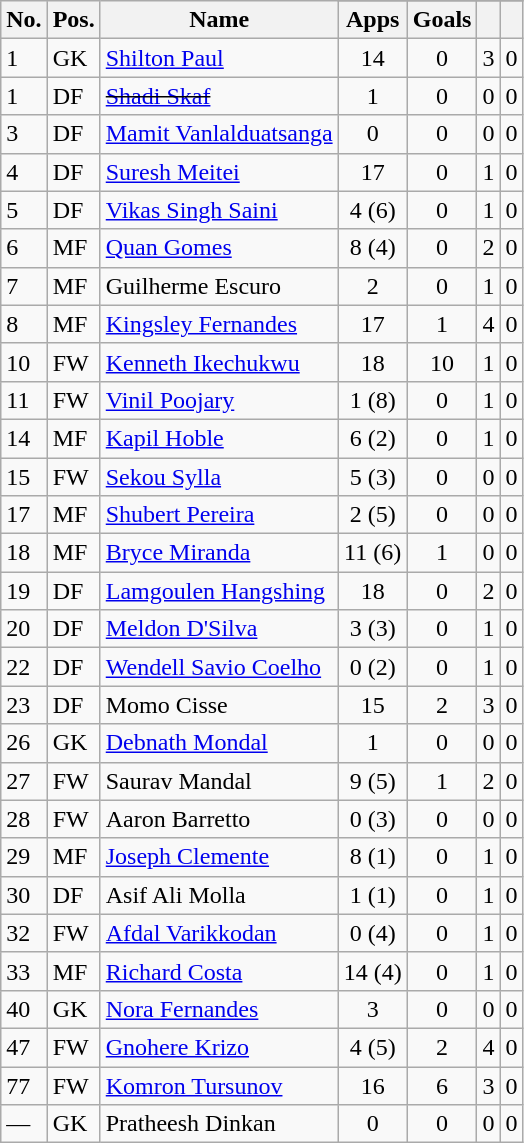<table class="wikitable" style="text-align:center">
<tr>
<th rowspan="2" valign="bottom">No.</th>
<th rowspan="2" valign="bottom">Pos.</th>
<th rowspan="2" valign="bottom">Name</th>
</tr>
<tr>
<th>Apps</th>
<th>Goals</th>
<th></th>
<th></th>
</tr>
<tr>
<td align="left">1</td>
<td align="left">GK</td>
<td align="left"> <a href='#'>Shilton Paul</a></td>
<td>14</td>
<td>0</td>
<td>3</td>
<td>0</td>
</tr>
<tr>
<td align="left">1</td>
<td align="left">DF</td>
<td align="left"> <s><a href='#'>Shadi Skaf</a></s> </td>
<td>1</td>
<td>0</td>
<td>0</td>
<td>0</td>
</tr>
<tr>
<td align="left">3</td>
<td align="left">DF</td>
<td align="left"> <a href='#'>Mamit Vanlalduatsanga</a></td>
<td>0</td>
<td>0</td>
<td>0</td>
<td>0</td>
</tr>
<tr>
<td align="left">4</td>
<td align="left">DF</td>
<td align="left"> <a href='#'>Suresh Meitei</a></td>
<td>17</td>
<td>0</td>
<td>1</td>
<td>0</td>
</tr>
<tr>
<td align="left">5</td>
<td align="left">DF</td>
<td align="left"> <a href='#'>Vikas Singh Saini</a></td>
<td>4 (6)</td>
<td>0</td>
<td>1</td>
<td>0</td>
</tr>
<tr>
<td align="left">6</td>
<td align="left">MF</td>
<td align="left"> <a href='#'>Quan Gomes</a></td>
<td>8 (4)</td>
<td>0</td>
<td>2</td>
<td>0</td>
</tr>
<tr>
<td align="left">7</td>
<td align="left">MF</td>
<td align="left"> Guilherme Escuro</td>
<td>2</td>
<td>0</td>
<td>1</td>
<td>0</td>
</tr>
<tr>
<td align="left">8</td>
<td align="left">MF</td>
<td align="left"> <a href='#'>Kingsley Fernandes</a></td>
<td>17</td>
<td>1</td>
<td>4</td>
<td>0</td>
</tr>
<tr>
<td align="left">10</td>
<td align="left">FW</td>
<td align="left"> <a href='#'>Kenneth Ikechukwu</a></td>
<td>18</td>
<td>10</td>
<td>1</td>
<td>0</td>
</tr>
<tr>
<td align="left">11</td>
<td align="left">FW</td>
<td align="left"> <a href='#'>Vinil Poojary</a></td>
<td>1 (8)</td>
<td>0</td>
<td>1</td>
<td>0</td>
</tr>
<tr>
<td align="left">14</td>
<td align="left">MF</td>
<td align="left"> <a href='#'>Kapil Hoble</a></td>
<td>6 (2)</td>
<td>0</td>
<td>1</td>
<td>0</td>
</tr>
<tr>
<td align="left">15</td>
<td align="left">FW</td>
<td align="left"> <a href='#'>Sekou Sylla</a></td>
<td>5 (3)</td>
<td>0</td>
<td>0</td>
<td>0</td>
</tr>
<tr>
<td align="left">17</td>
<td align="left">MF</td>
<td align="left"> <a href='#'>Shubert Pereira</a></td>
<td>2 (5)</td>
<td>0</td>
<td>0</td>
<td>0</td>
</tr>
<tr>
<td align="left">18</td>
<td align="left">MF</td>
<td align="left"> <a href='#'>Bryce Miranda</a></td>
<td>11 (6)</td>
<td>1</td>
<td>0</td>
<td>0</td>
</tr>
<tr>
<td align="left">19</td>
<td align="left">DF</td>
<td align="left"> <a href='#'>Lamgoulen Hangshing</a></td>
<td>18</td>
<td>0</td>
<td>2</td>
<td>0</td>
</tr>
<tr>
<td align="left">20</td>
<td align="left">DF</td>
<td align="left"> <a href='#'>Meldon D'Silva</a></td>
<td>3 (3)</td>
<td>0</td>
<td>1</td>
<td>0</td>
</tr>
<tr>
<td align="left">22</td>
<td align="left">DF</td>
<td align="left"> <a href='#'>Wendell Savio Coelho</a></td>
<td>0 (2)</td>
<td>0</td>
<td>1</td>
<td>0</td>
</tr>
<tr>
<td align="left">23</td>
<td align="left">DF</td>
<td align="left"> Momo Cisse</td>
<td>15</td>
<td>2</td>
<td>3</td>
<td>0</td>
</tr>
<tr>
<td align="left">26</td>
<td align="left">GK</td>
<td align="left"> <a href='#'>Debnath Mondal</a></td>
<td>1</td>
<td>0</td>
<td>0</td>
<td>0</td>
</tr>
<tr>
<td align="left">27</td>
<td align="left">FW</td>
<td align="left"> Saurav Mandal</td>
<td>9 (5)</td>
<td>1</td>
<td>2</td>
<td>0</td>
</tr>
<tr>
<td align="left">28</td>
<td align="left">FW</td>
<td align="left"> Aaron Barretto</td>
<td>0 (3)</td>
<td>0</td>
<td>0</td>
<td>0</td>
</tr>
<tr>
<td align="left">29</td>
<td align="left">MF</td>
<td align="left"> <a href='#'>Joseph Clemente</a></td>
<td>8 (1)</td>
<td>0</td>
<td>1</td>
<td>0</td>
</tr>
<tr>
<td align="left">30</td>
<td align="left">DF</td>
<td align="left"> Asif Ali Molla</td>
<td>1 (1)</td>
<td>0</td>
<td>1</td>
<td>0</td>
</tr>
<tr>
<td align="left">32</td>
<td align="left">FW</td>
<td align="left"> <a href='#'>Afdal Varikkodan</a></td>
<td>0 (4)</td>
<td>0</td>
<td>1</td>
<td>0</td>
</tr>
<tr>
<td align="left">33</td>
<td align="left">MF</td>
<td align="left"> <a href='#'>Richard Costa</a></td>
<td>14 (4)</td>
<td>0</td>
<td>1</td>
<td>0</td>
</tr>
<tr>
<td align="left">40</td>
<td align="left">GK</td>
<td align="left"> <a href='#'>Nora Fernandes</a></td>
<td>3</td>
<td>0</td>
<td>0</td>
<td>0</td>
</tr>
<tr>
<td align="left">47</td>
<td align="left">FW</td>
<td align="left"> <a href='#'>Gnohere Krizo</a></td>
<td>4 (5)</td>
<td>2</td>
<td>4</td>
<td>0</td>
</tr>
<tr>
<td align="left">77</td>
<td align="left">FW</td>
<td align="left"> <a href='#'>Komron Tursunov</a></td>
<td>16</td>
<td>6</td>
<td>3</td>
<td>0</td>
</tr>
<tr>
<td align="left">—</td>
<td align="left">GK</td>
<td align="left"> Pratheesh Dinkan</td>
<td>0</td>
<td>0</td>
<td>0</td>
<td>0</td>
</tr>
</table>
